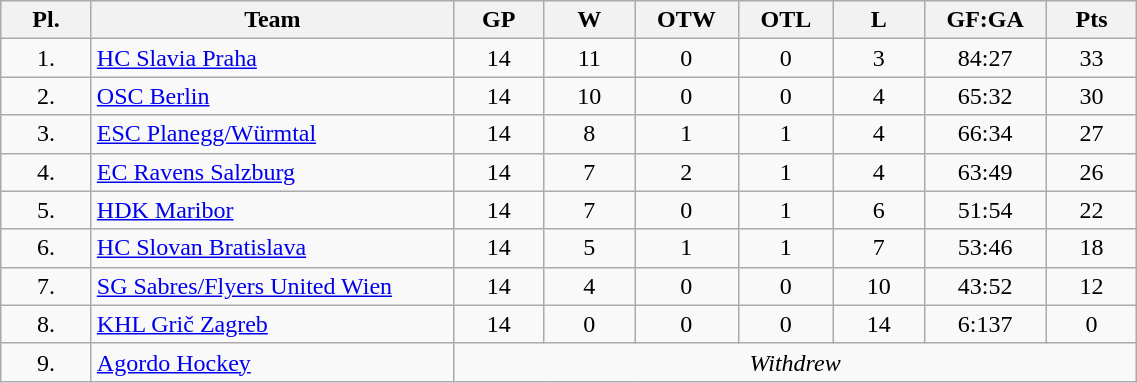<table class="wikitable" width="60%">
<tr align="center" |>
<th width="5%">Pl.</th>
<th width="20%">Team</th>
<th width="5%">GP</th>
<th width="5%">W</th>
<th width="5%">OTW</th>
<th width="5%">OTL</th>
<th width="5%">L</th>
<th width="5%">GF:GA</th>
<th width="5%">Pts</th>
</tr>
<tr align="center">
<td>1.</td>
<td align="left"> <a href='#'>HC Slavia Praha</a></td>
<td>14</td>
<td>11</td>
<td>0</td>
<td>0</td>
<td>3</td>
<td>84:27</td>
<td>33</td>
</tr>
<tr align="center">
<td>2.</td>
<td align="left"> <a href='#'>OSC Berlin</a></td>
<td>14</td>
<td>10</td>
<td>0</td>
<td>0</td>
<td>4</td>
<td>65:32</td>
<td>30</td>
</tr>
<tr align="center">
<td>3.</td>
<td align="left"> <a href='#'>ESC Planegg/Würmtal</a></td>
<td>14</td>
<td>8</td>
<td>1</td>
<td>1</td>
<td>4</td>
<td>66:34</td>
<td>27</td>
</tr>
<tr align="center">
<td>4.</td>
<td align="left"> <a href='#'>EC Ravens Salzburg</a></td>
<td>14</td>
<td>7</td>
<td>2</td>
<td>1</td>
<td>4</td>
<td>63:49</td>
<td>26</td>
</tr>
<tr align="center">
<td>5.</td>
<td align="left"> <a href='#'>HDK Maribor</a></td>
<td>14</td>
<td>7</td>
<td>0</td>
<td>1</td>
<td>6</td>
<td>51:54</td>
<td>22</td>
</tr>
<tr align="center">
<td>6.</td>
<td align="left"> <a href='#'>HC Slovan Bratislava</a></td>
<td>14</td>
<td>5</td>
<td>1</td>
<td>1</td>
<td>7</td>
<td>53:46</td>
<td>18</td>
</tr>
<tr align="center">
<td>7.</td>
<td align="left"> <a href='#'>SG Sabres/Flyers United Wien</a></td>
<td>14</td>
<td>4</td>
<td>0</td>
<td>0</td>
<td>10</td>
<td>43:52</td>
<td>12</td>
</tr>
<tr align="center">
<td>8.</td>
<td align="left"> <a href='#'>KHL Grič Zagreb</a></td>
<td>14</td>
<td>0</td>
<td>0</td>
<td>0</td>
<td>14</td>
<td>6:137</td>
<td>0</td>
</tr>
<tr align="center">
<td>9.</td>
<td align="left"> <a href='#'>Agordo Hockey</a></td>
<td colspan="7"><em>Withdrew</em></td>
</tr>
</table>
